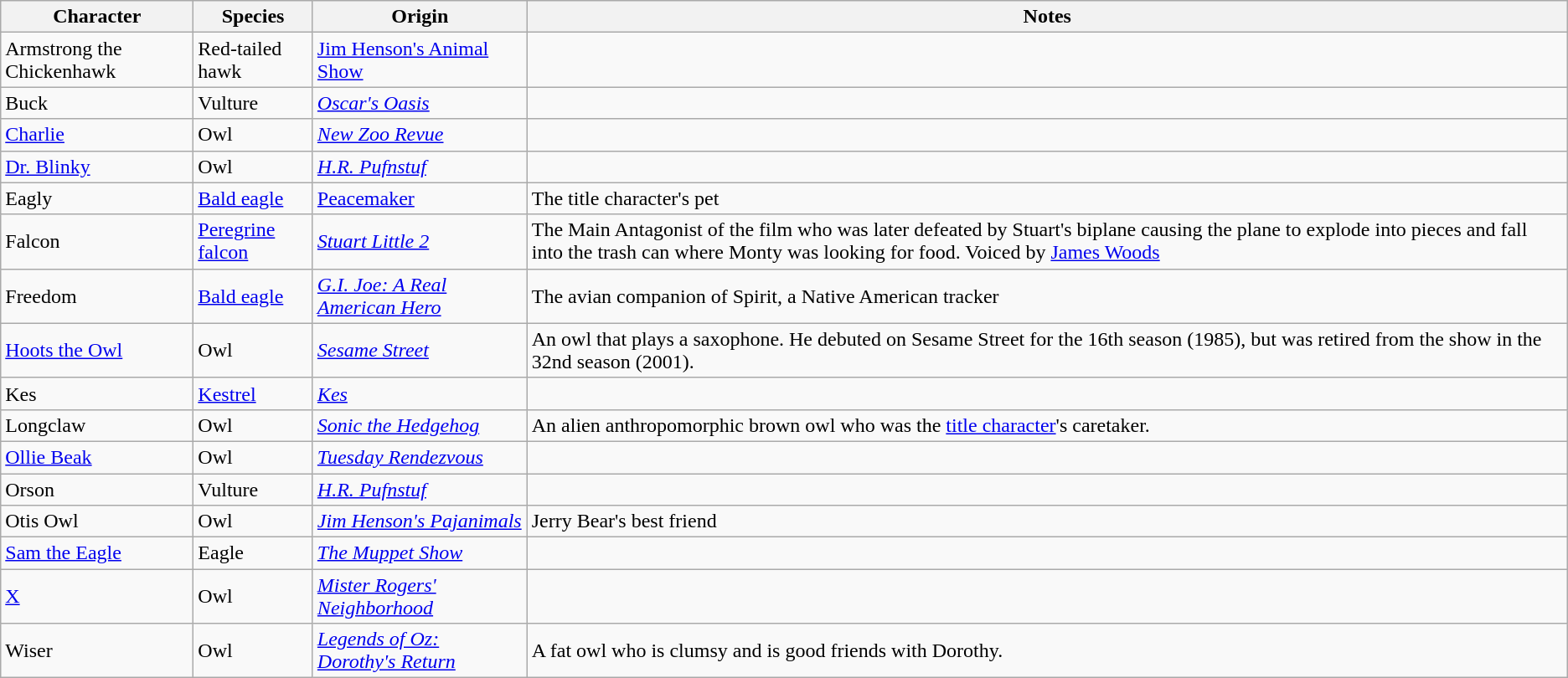<table class="wikitable sortable">
<tr>
<th>Character</th>
<th>Species</th>
<th>Origin</th>
<th>Notes</th>
</tr>
<tr>
<td>Armstrong the Chickenhawk</td>
<td>Red-tailed hawk</td>
<td><a href='#'>Jim Henson's Animal Show</a></td>
<td></td>
</tr>
<tr>
<td>Buck</td>
<td>Vulture</td>
<td><em><a href='#'>Oscar's Oasis</a></em></td>
<td></td>
</tr>
<tr>
<td><a href='#'>Charlie</a></td>
<td>Owl</td>
<td><em><a href='#'>New Zoo Revue</a></em></td>
<td></td>
</tr>
<tr>
<td><a href='#'>Dr. Blinky</a></td>
<td>Owl</td>
<td><em><a href='#'>H.R. Pufnstuf</a></em></td>
<td></td>
</tr>
<tr>
<td>Eagly</td>
<td><a href='#'>Bald eagle</a></td>
<td><a href='#'>Peacemaker</a></td>
<td>The title character's pet</td>
</tr>
<tr>
<td>Falcon</td>
<td><a href='#'>Peregrine falcon</a></td>
<td><em><a href='#'>Stuart Little 2</a></em></td>
<td>The Main Antagonist of the film who was later defeated by Stuart's biplane causing the plane to explode into pieces and fall into the trash can where Monty was looking for food. Voiced by <a href='#'>James Woods</a></td>
</tr>
<tr>
<td>Freedom</td>
<td><a href='#'>Bald eagle</a></td>
<td><em><a href='#'>G.I. Joe: A Real American Hero</a></em></td>
<td>The avian companion of Spirit, a Native American tracker</td>
</tr>
<tr>
<td><a href='#'>Hoots the Owl</a></td>
<td>Owl</td>
<td><em><a href='#'>Sesame Street</a></em></td>
<td>An owl that plays a saxophone. He debuted on Sesame Street for the 16th season (1985), but was retired from the show in the 32nd season (2001).</td>
</tr>
<tr>
<td>Kes</td>
<td><a href='#'>Kestrel</a></td>
<td><em><a href='#'>Kes</a></em></td>
<td></td>
</tr>
<tr>
<td>Longclaw</td>
<td>Owl</td>
<td><em><a href='#'>Sonic the Hedgehog</a></em></td>
<td>An alien anthropomorphic brown owl who was the <a href='#'>title character</a>'s caretaker.</td>
</tr>
<tr>
<td><a href='#'>Ollie Beak</a></td>
<td>Owl</td>
<td><em><a href='#'>Tuesday Rendezvous</a></em></td>
<td></td>
</tr>
<tr>
<td>Orson</td>
<td>Vulture</td>
<td><em><a href='#'>H.R. Pufnstuf</a></em></td>
<td></td>
</tr>
<tr>
<td>Otis Owl</td>
<td>Owl</td>
<td><em><a href='#'>Jim Henson's Pajanimals</a></em></td>
<td>Jerry Bear's best friend</td>
</tr>
<tr>
<td><a href='#'>Sam the Eagle</a></td>
<td>Eagle</td>
<td><em><a href='#'>The Muppet Show</a></em></td>
<td></td>
</tr>
<tr>
<td><a href='#'>X</a></td>
<td>Owl</td>
<td><em><a href='#'>Mister Rogers' Neighborhood</a></em></td>
<td></td>
</tr>
<tr>
<td>Wiser</td>
<td>Owl</td>
<td><em><a href='#'>Legends of Oz: Dorothy's Return</a></em></td>
<td>A fat owl who is clumsy and is good friends with Dorothy.</td>
</tr>
</table>
